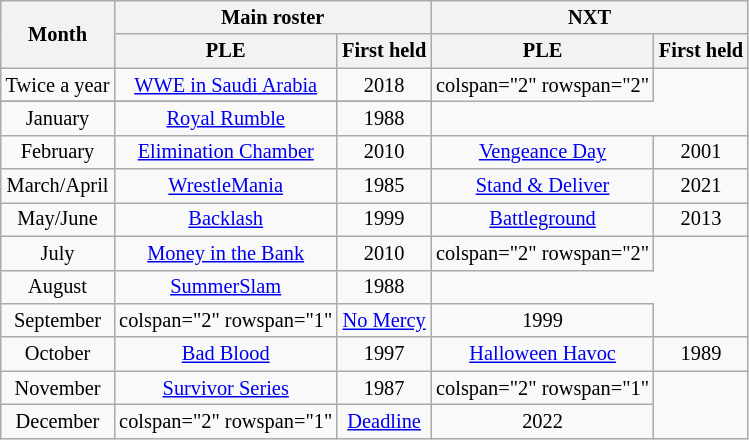<table class="wikitable sortable" style="font-size:85%; text-align:center;">
<tr>
<th rowspan="2">Month</th>
<th colspan="2">Main roster</th>
<th colspan="2">NXT</th>
</tr>
<tr>
<th>PLE</th>
<th>First held</th>
<th>PLE</th>
<th>First held</th>
</tr>
<tr>
<td>Twice a year</td>
<td><a href='#'>WWE in Saudi Arabia</a></td>
<td>2018</td>
<td>colspan="2" rowspan="2" </td>
</tr>
<tr>
</tr>
<tr>
<td>January</td>
<td><a href='#'>Royal Rumble</a></td>
<td>1988</td>
</tr>
<tr>
<td>February</td>
<td><a href='#'>Elimination Chamber</a></td>
<td>2010</td>
<td><a href='#'>Vengeance Day</a></td>
<td>2001</td>
</tr>
<tr>
<td>March/April</td>
<td><a href='#'>WrestleMania</a></td>
<td>1985</td>
<td><a href='#'>Stand & Deliver</a></td>
<td>2021</td>
</tr>
<tr>
<td>May/June</td>
<td><a href='#'>Backlash</a></td>
<td>1999</td>
<td><a href='#'>Battleground</a></td>
<td>2013</td>
</tr>
<tr>
<td>July</td>
<td><a href='#'>Money in the Bank</a></td>
<td>2010</td>
<td>colspan="2" rowspan="2" </td>
</tr>
<tr>
<td>August</td>
<td><a href='#'>SummerSlam</a></td>
<td>1988</td>
</tr>
<tr>
<td>September</td>
<td>colspan="2" rowspan="1" </td>
<td><a href='#'>No Mercy</a></td>
<td>1999</td>
</tr>
<tr>
<td>October</td>
<td><a href='#'>Bad Blood</a></td>
<td>1997</td>
<td><a href='#'>Halloween Havoc</a></td>
<td>1989</td>
</tr>
<tr>
<td>November</td>
<td><a href='#'>Survivor Series</a></td>
<td>1987</td>
<td>colspan="2" rowspan="1" </td>
</tr>
<tr>
<td>December</td>
<td>colspan="2" rowspan="1" </td>
<td><a href='#'>Deadline</a></td>
<td>2022</td>
</tr>
</table>
